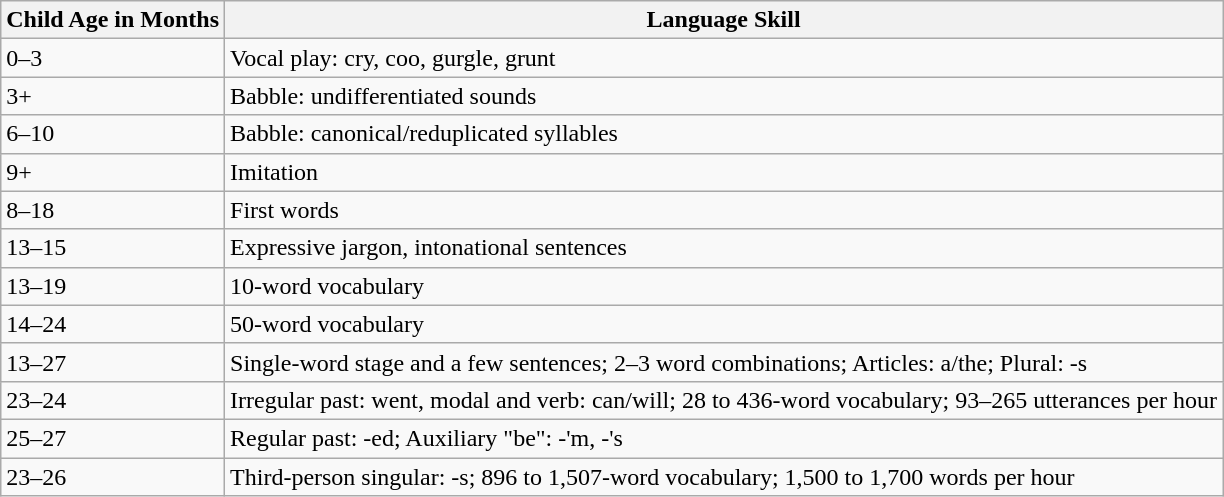<table class="wikitable">
<tr>
<th>Child Age in Months</th>
<th>Language Skill</th>
</tr>
<tr>
<td>0–3</td>
<td>Vocal play: cry, coo, gurgle, grunt</td>
</tr>
<tr>
<td>3+</td>
<td>Babble: undifferentiated sounds</td>
</tr>
<tr>
<td>6–10</td>
<td>Babble: canonical/reduplicated syllables</td>
</tr>
<tr>
<td>9+</td>
<td>Imitation</td>
</tr>
<tr>
<td>8–18</td>
<td>First words</td>
</tr>
<tr>
<td>13–15</td>
<td>Expressive jargon, intonational sentences</td>
</tr>
<tr>
<td>13–19</td>
<td>10-word vocabulary</td>
</tr>
<tr>
<td>14–24</td>
<td>50-word vocabulary</td>
</tr>
<tr>
<td>13–27</td>
<td>Single-word stage and a few sentences; 2–3 word combinations; Articles: a/the; Plural: -s</td>
</tr>
<tr>
<td>23–24</td>
<td>Irregular past: went, modal and verb: can/will; 28 to 436-word vocabulary; 93–265 utterances per hour</td>
</tr>
<tr>
<td>25–27</td>
<td>Regular past: -ed; Auxiliary "be": -'m, -'s</td>
</tr>
<tr>
<td>23–26</td>
<td>Third-person singular: -s; 896 to 1,507-word vocabulary; 1,500 to 1,700 words per hour</td>
</tr>
</table>
